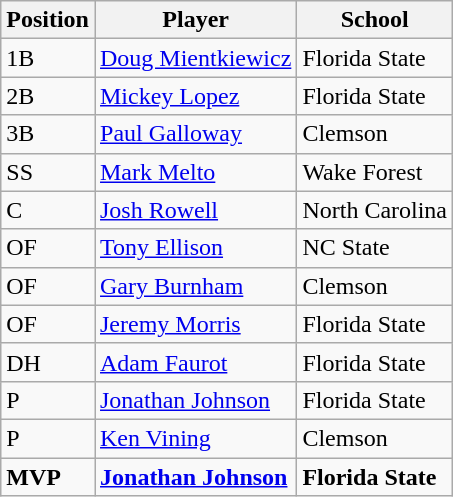<table class="wikitable">
<tr>
<th>Position</th>
<th>Player</th>
<th>School</th>
</tr>
<tr>
<td>1B</td>
<td><a href='#'>Doug Mientkiewicz</a></td>
<td>Florida State</td>
</tr>
<tr>
<td>2B</td>
<td><a href='#'>Mickey Lopez</a></td>
<td>Florida State</td>
</tr>
<tr>
<td>3B</td>
<td><a href='#'>Paul Galloway</a></td>
<td>Clemson</td>
</tr>
<tr>
<td>SS</td>
<td><a href='#'>Mark Melto</a></td>
<td>Wake Forest</td>
</tr>
<tr>
<td>C</td>
<td><a href='#'>Josh Rowell</a></td>
<td>North Carolina</td>
</tr>
<tr>
<td>OF</td>
<td><a href='#'>Tony Ellison</a></td>
<td>NC State</td>
</tr>
<tr>
<td>OF</td>
<td><a href='#'>Gary Burnham</a></td>
<td>Clemson</td>
</tr>
<tr>
<td>OF</td>
<td><a href='#'>Jeremy Morris</a></td>
<td>Florida State</td>
</tr>
<tr>
<td>DH</td>
<td><a href='#'>Adam Faurot</a></td>
<td>Florida State</td>
</tr>
<tr>
<td>P</td>
<td><a href='#'>Jonathan Johnson</a></td>
<td>Florida State</td>
</tr>
<tr>
<td>P</td>
<td><a href='#'>Ken Vining</a></td>
<td>Clemson</td>
</tr>
<tr>
<td><strong>MVP</strong></td>
<td><strong><a href='#'>Jonathan Johnson</a></strong></td>
<td><strong>Florida State</strong></td>
</tr>
</table>
